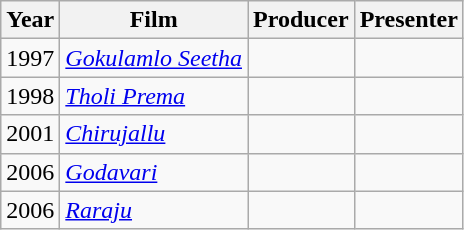<table class="wikitable sortable">
<tr>
<th>Year</th>
<th>Film</th>
<th>Producer</th>
<th>Presenter</th>
</tr>
<tr>
<td>1997</td>
<td><a href='#'><em>Gokulamlo Seetha</em></a></td>
<td></td>
<td></td>
</tr>
<tr>
<td>1998</td>
<td><a href='#'><em>Tholi Prema</em></a></td>
<td></td>
<td></td>
</tr>
<tr>
<td>2001</td>
<td><em><a href='#'>Chirujallu</a></em></td>
<td></td>
<td></td>
</tr>
<tr>
<td>2006</td>
<td><a href='#'><em>Godavari</em></a></td>
<td></td>
<td></td>
</tr>
<tr>
<td>2006</td>
<td><a href='#'><em>Raraju</em></a></td>
<td></td>
<td></td>
</tr>
</table>
